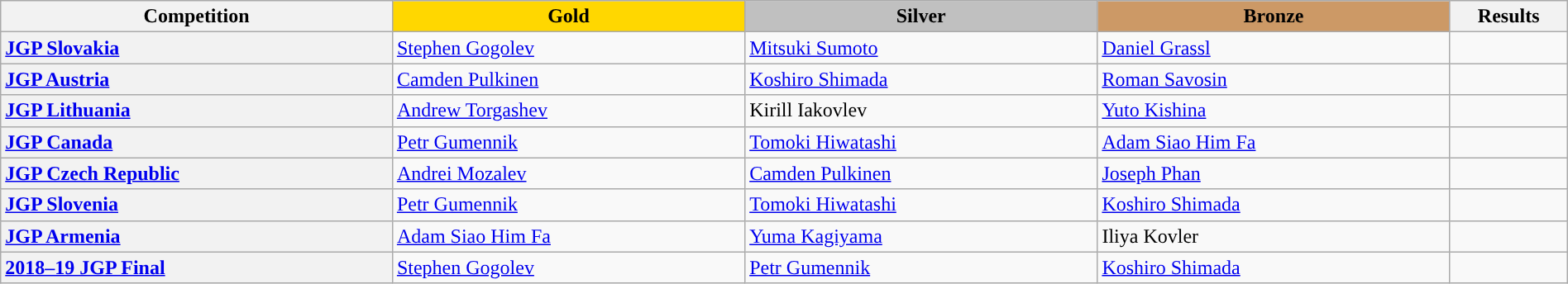<table class="wikitable unsortable" style="text-align:left; width:100%">
<tr>
<th scope="col" style="text-align:center; width:25%;">Competition</th>
<td scope="col" style="text-align:center; width:22.5%; background:gold"><strong>Gold</strong></td>
<td scope="col" style="text-align:center; width:22.5%; background:silver"><strong>Silver</strong></td>
<td scope="col" style="text-align:center; width:22.5%; background:#c96"><strong>Bronze</strong></td>
<th scope="col" style="text-align:center; width:7.5%;">Results</th>
</tr>
<tr>
<th scope="row" style="text-align:left"> <a href='#'>JGP Slovakia</a></th>
<td> <a href='#'>Stephen Gogolev</a></td>
<td> <a href='#'>Mitsuki Sumoto</a></td>
<td> <a href='#'>Daniel Grassl</a></td>
<td></td>
</tr>
<tr>
<th scope="row" style="text-align:left"> <a href='#'>JGP Austria</a></th>
<td> <a href='#'>Camden Pulkinen</a></td>
<td> <a href='#'>Koshiro Shimada</a></td>
<td> <a href='#'>Roman Savosin</a></td>
<td></td>
</tr>
<tr>
<th scope="row" style="text-align:left"> <a href='#'>JGP Lithuania</a></th>
<td> <a href='#'>Andrew Torgashev</a></td>
<td> Kirill Iakovlev</td>
<td> <a href='#'>Yuto Kishina</a></td>
<td></td>
</tr>
<tr>
<th scope="row" style="text-align:left"> <a href='#'>JGP Canada</a></th>
<td> <a href='#'>Petr Gumennik</a></td>
<td> <a href='#'>Tomoki Hiwatashi</a></td>
<td> <a href='#'>Adam Siao Him Fa</a></td>
<td></td>
</tr>
<tr>
<th scope="row" style="text-align:left"> <a href='#'>JGP Czech Republic</a></th>
<td> <a href='#'>Andrei Mozalev</a></td>
<td> <a href='#'>Camden Pulkinen</a></td>
<td> <a href='#'>Joseph Phan</a></td>
<td></td>
</tr>
<tr>
<th scope="row" style="text-align:left"> <a href='#'>JGP Slovenia</a></th>
<td> <a href='#'>Petr Gumennik</a></td>
<td> <a href='#'>Tomoki Hiwatashi</a></td>
<td> <a href='#'>Koshiro Shimada</a></td>
<td></td>
</tr>
<tr>
<th scope="row" style="text-align:left"> <a href='#'>JGP Armenia</a></th>
<td> <a href='#'>Adam Siao Him Fa</a></td>
<td> <a href='#'>Yuma Kagiyama</a></td>
<td> Iliya Kovler</td>
<td></td>
</tr>
<tr>
<th scope="row" style="text-align:left"> <a href='#'>2018–19 JGP Final</a></th>
<td> <a href='#'>Stephen Gogolev</a></td>
<td> <a href='#'>Petr Gumennik</a></td>
<td> <a href='#'>Koshiro Shimada</a></td>
<td></td>
</tr>
</table>
